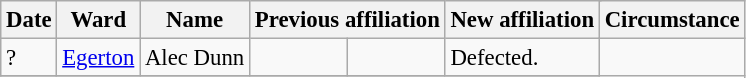<table class="wikitable" style="font-size: 95%;">
<tr>
<th>Date</th>
<th>Ward</th>
<th>Name</th>
<th colspan="2">Previous affiliation</th>
<th colspan="2">New affiliation</th>
<th>Circumstance</th>
</tr>
<tr>
<td>?</td>
<td><a href='#'>Egerton</a></td>
<td>Alec Dunn</td>
<td></td>
<td></td>
<td>Defected.</td>
</tr>
<tr>
</tr>
</table>
